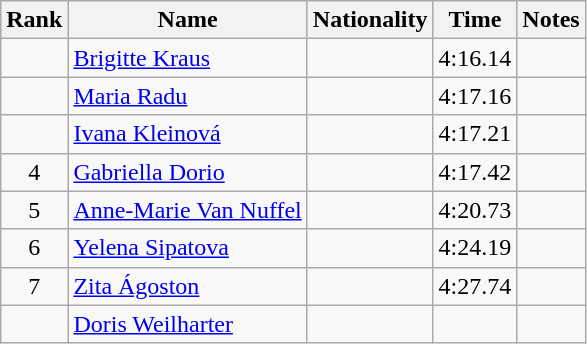<table class="wikitable sortable" style="text-align:center">
<tr>
<th>Rank</th>
<th>Name</th>
<th>Nationality</th>
<th>Time</th>
<th>Notes</th>
</tr>
<tr>
<td></td>
<td align="left"><a href='#'>Brigitte Kraus</a></td>
<td align=left></td>
<td>4:16.14</td>
<td></td>
</tr>
<tr>
<td></td>
<td align="left"><a href='#'>Maria Radu</a></td>
<td align=left></td>
<td>4:17.16</td>
<td></td>
</tr>
<tr>
<td></td>
<td align="left"><a href='#'>Ivana Kleinová</a></td>
<td align=left></td>
<td>4:17.21</td>
<td></td>
</tr>
<tr>
<td>4</td>
<td align="left"><a href='#'>Gabriella Dorio</a></td>
<td align=left></td>
<td>4:17.42</td>
<td></td>
</tr>
<tr>
<td>5</td>
<td align="left"><a href='#'>Anne-Marie Van Nuffel</a></td>
<td align=left></td>
<td>4:20.73</td>
<td></td>
</tr>
<tr>
<td>6</td>
<td align="left"><a href='#'>Yelena Sipatova</a></td>
<td align=left></td>
<td>4:24.19</td>
<td></td>
</tr>
<tr>
<td>7</td>
<td align="left"><a href='#'>Zita Ágoston</a></td>
<td align=left></td>
<td>4:27.74</td>
<td></td>
</tr>
<tr>
<td></td>
<td align="left"><a href='#'>Doris Weilharter</a></td>
<td align=left></td>
<td></td>
<td></td>
</tr>
</table>
